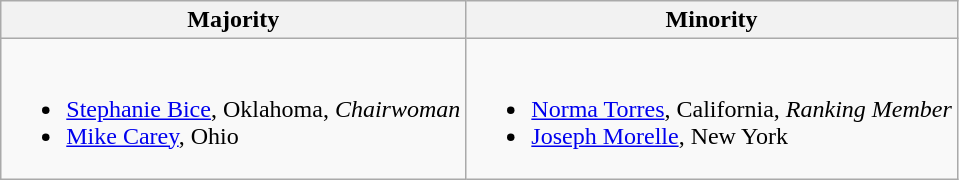<table class=wikitable>
<tr>
<th>Majority</th>
<th>Minority</th>
</tr>
<tr>
<td><br><ul><li><a href='#'>Stephanie Bice</a>, Oklahoma, <em>Chairwoman</em></li><li><a href='#'>Mike Carey</a>, Ohio</li></ul></td>
<td><br><ul><li><a href='#'>Norma Torres</a>, California, <em>Ranking Member</em></li><li><a href='#'>Joseph Morelle</a>, New York</li></ul></td>
</tr>
</table>
